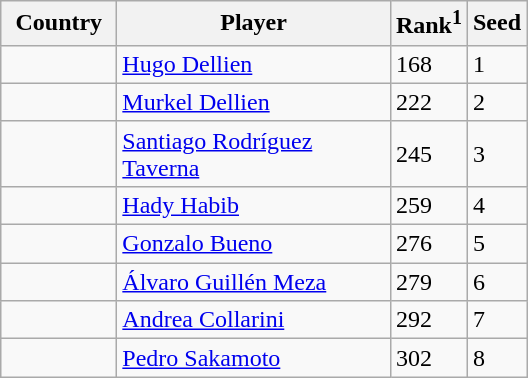<table class="sortable wikitable">
<tr>
<th width="70">Country</th>
<th width="175">Player</th>
<th>Rank<sup>1</sup></th>
<th>Seed</th>
</tr>
<tr>
<td></td>
<td><a href='#'>Hugo Dellien</a></td>
<td>168</td>
<td>1</td>
</tr>
<tr>
<td></td>
<td><a href='#'>Murkel Dellien</a></td>
<td>222</td>
<td>2</td>
</tr>
<tr>
<td></td>
<td><a href='#'>Santiago Rodríguez Taverna</a></td>
<td>245</td>
<td>3</td>
</tr>
<tr>
<td></td>
<td><a href='#'>Hady Habib</a></td>
<td>259</td>
<td>4</td>
</tr>
<tr>
<td></td>
<td><a href='#'>Gonzalo Bueno</a></td>
<td>276</td>
<td>5</td>
</tr>
<tr>
<td></td>
<td><a href='#'>Álvaro Guillén Meza</a></td>
<td>279</td>
<td>6</td>
</tr>
<tr>
<td></td>
<td><a href='#'>Andrea Collarini</a></td>
<td>292</td>
<td>7</td>
</tr>
<tr>
<td></td>
<td><a href='#'>Pedro Sakamoto</a></td>
<td>302</td>
<td>8</td>
</tr>
</table>
